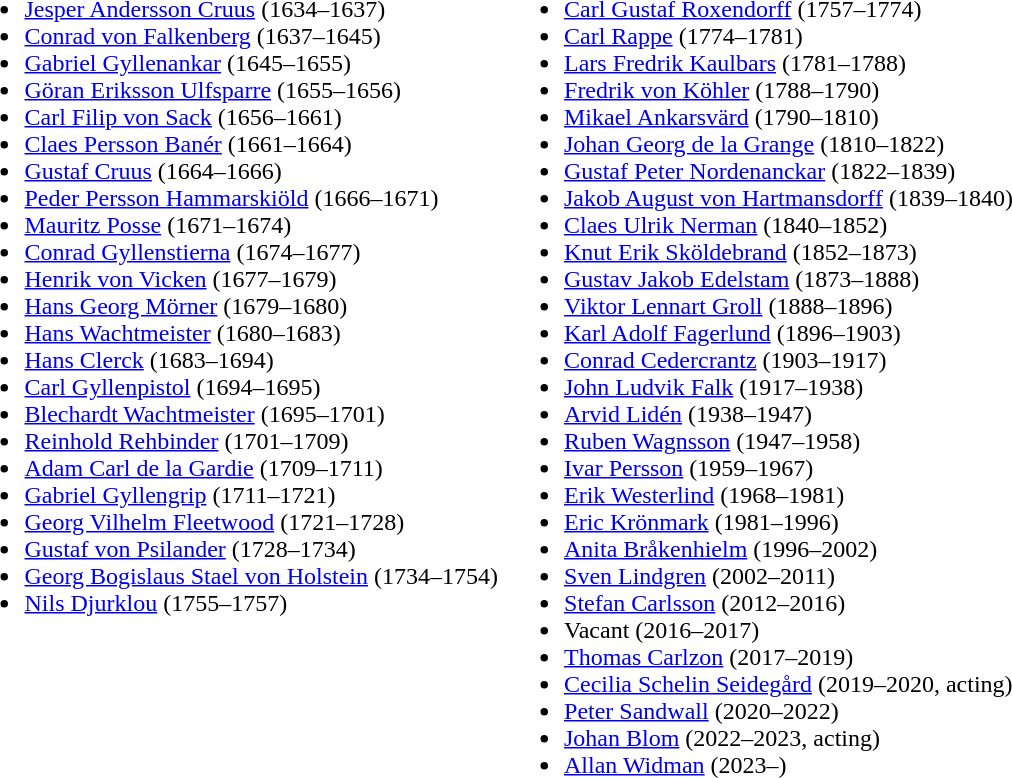<table style="background:transparent;">
<tr style="vertical-align:top;">
<td><br><ul><li><a href='#'>Jesper Andersson Cruus</a> (1634–1637)</li><li><a href='#'>Conrad von Falkenberg</a> (1637–1645)</li><li><a href='#'>Gabriel Gyllenankar</a> (1645–1655)</li><li><a href='#'>Göran Eriksson Ulfsparre</a> (1655–1656)</li><li><a href='#'>Carl Filip von Sack</a> (1656–1661)</li><li><a href='#'>Claes Persson Banér</a> (1661–1664)</li><li><a href='#'>Gustaf Cruus</a> (1664–1666)</li><li><a href='#'>Peder Persson Hammarskiöld</a> (1666–1671)</li><li><a href='#'>Mauritz Posse</a> (1671–1674)</li><li><a href='#'>Conrad Gyllenstierna</a> (1674–1677)</li><li><a href='#'>Henrik von Vicken</a> (1677–1679)</li><li><a href='#'>Hans Georg Mörner</a> (1679–1680)</li><li><a href='#'>Hans Wachtmeister</a> (1680–1683)</li><li><a href='#'>Hans Clerck</a> (1683–1694)</li><li><a href='#'>Carl Gyllenpistol</a> (1694–1695)</li><li><a href='#'>Blechardt Wachtmeister</a> (1695–1701)</li><li><a href='#'>Reinhold Rehbinder</a> (1701–1709)</li><li><a href='#'>Adam Carl de la Gardie</a> (1709–1711)</li><li><a href='#'>Gabriel Gyllengrip</a> (1711–1721)</li><li><a href='#'>Georg Vilhelm Fleetwood</a> (1721–1728)</li><li><a href='#'>Gustaf von Psilander</a> (1728–1734)</li><li><a href='#'>Georg Bogislaus Stael von Holstein</a> (1734–1754)</li><li><a href='#'>Nils Djurklou</a> (1755–1757)</li></ul></td>
<td><br><ul><li><a href='#'>Carl Gustaf Roxendorff</a> (1757–1774)</li><li><a href='#'>Carl Rappe</a> (1774–1781)</li><li><a href='#'>Lars Fredrik Kaulbars</a> (1781–1788)</li><li><a href='#'>Fredrik von Köhler</a> (1788–1790)</li><li><a href='#'>Mikael Ankarsvärd</a> (1790–1810)</li><li><a href='#'>Johan Georg de la Grange</a> (1810–1822)</li><li><a href='#'>Gustaf Peter Nordenanckar</a> (1822–1839)</li><li><a href='#'>Jakob August von Hartmansdorff</a> (1839–1840)</li><li><a href='#'>Claes Ulrik Nerman</a> (1840–1852)</li><li><a href='#'>Knut Erik Sköldebrand</a> (1852–1873)</li><li><a href='#'>Gustav Jakob Edelstam</a> (1873–1888)</li><li><a href='#'>Viktor Lennart Groll</a> (1888–1896)</li><li><a href='#'>Karl Adolf Fagerlund</a> (1896–1903)</li><li><a href='#'>Conrad Cedercrantz</a> (1903–1917)</li><li><a href='#'>John Ludvik Falk</a> (1917–1938)</li><li><a href='#'>Arvid Lidén</a> (1938–1947)</li><li><a href='#'>Ruben Wagnsson</a> (1947–1958)</li><li><a href='#'>Ivar Persson</a> (1959–1967)</li><li><a href='#'>Erik Westerlind</a> (1968–1981)</li><li><a href='#'>Eric Krönmark</a> (1981–1996)</li><li><a href='#'>Anita Bråkenhielm</a> (1996–2002)</li><li><a href='#'>Sven Lindgren</a> (2002–2011)</li><li><a href='#'>Stefan Carlsson</a> (2012–2016)</li><li>Vacant (2016–2017)</li><li><a href='#'>Thomas Carlzon</a> (2017–2019)</li><li><a href='#'>Cecilia Schelin Seidegård</a> (2019–2020, acting)</li><li><a href='#'>Peter Sandwall</a> (2020–2022)</li><li><a href='#'>Johan Blom</a> (2022–2023, acting)</li><li><a href='#'>Allan Widman</a> (2023–)</li></ul></td>
</tr>
</table>
